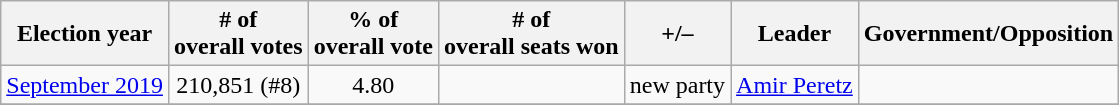<table class=wikitable style=text-align:center>
<tr>
<th>Election year</th>
<th># of<br>overall votes</th>
<th>% of<br>overall vote</th>
<th># of<br>overall seats won</th>
<th>+/–</th>
<th>Leader</th>
<th>Government/Opposition</th>
</tr>
<tr>
<td><a href='#'>September 2019</a></td>
<td>210,851 (#8)</td>
<td>4.80</td>
<td></td>
<td>new party</td>
<td><a href='#'>Amir Peretz</a></td>
<td></td>
</tr>
<tr>
</tr>
</table>
